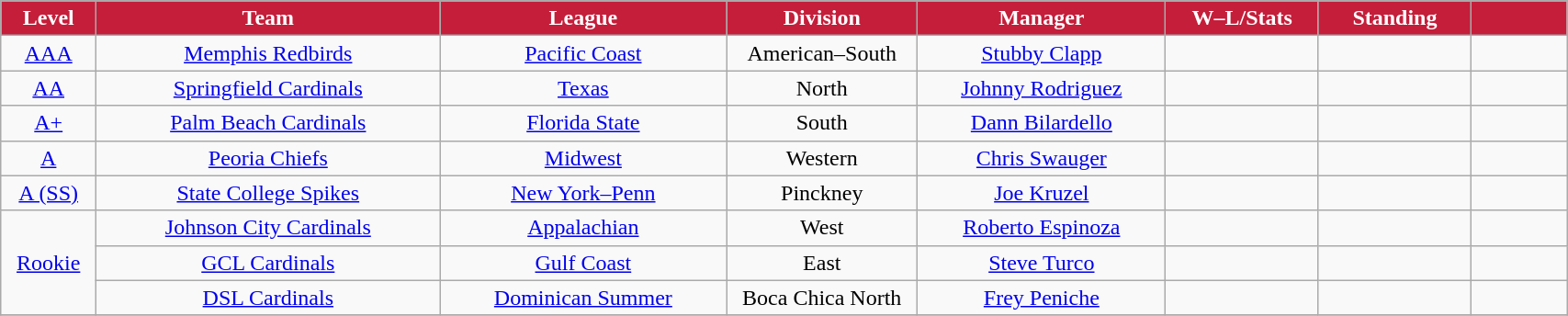<table class="wikitable" style="width:90%; text-align:center;">
<tr>
<th style="background:#C41E3A; color:white; width:5%;">Level</th>
<th style="background:#C41E3A; color:white; width:18%;">Team</th>
<th style="background:#C41E3A; color:white; width:15%;">League</th>
<th style="background:#C41E3A; color:white; width:10%;">Division</th>
<th style="background:#C41E3A; color:white; width:13%;">Manager</th>
<th style="background:#C41E3A; color:white; width:8%;">W–L/Stats</th>
<th style="background:#C41E3A; color:white; width:8%;">Standing</th>
<th style="background:#C41E3A; color:white; width:5%;"></th>
</tr>
<tr>
<td><a href='#'>AAA</a></td>
<td><a href='#'>Memphis Redbirds</a></td>
<td><a href='#'>Pacific Coast</a></td>
<td>American–South</td>
<td><a href='#'>Stubby Clapp</a></td>
<td></td>
<td></td>
<td></td>
</tr>
<tr>
<td><a href='#'>AA</a></td>
<td><a href='#'>Springfield Cardinals</a></td>
<td><a href='#'>Texas</a></td>
<td>North</td>
<td><a href='#'>Johnny Rodriguez</a></td>
<td></td>
<td></td>
<td></td>
</tr>
<tr>
<td><a href='#'>A+</a></td>
<td><a href='#'>Palm Beach Cardinals</a></td>
<td><a href='#'>Florida State</a></td>
<td>South</td>
<td><a href='#'>Dann Bilardello</a></td>
<td></td>
<td></td>
<td></td>
</tr>
<tr>
<td><a href='#'>A</a></td>
<td><a href='#'>Peoria Chiefs</a></td>
<td><a href='#'>Midwest</a></td>
<td>Western</td>
<td><a href='#'>Chris Swauger</a></td>
<td></td>
<td></td>
<td></td>
</tr>
<tr>
<td><a href='#'>A (SS)</a></td>
<td><a href='#'>State College Spikes</a></td>
<td><a href='#'>New York–Penn</a></td>
<td>Pinckney</td>
<td><a href='#'>Joe Kruzel</a></td>
<td></td>
<td></td>
<td></td>
</tr>
<tr>
<td rowspan="3" style="text-align: center;"><a href='#'>Rookie</a></td>
<td><a href='#'>Johnson City Cardinals</a></td>
<td><a href='#'>Appalachian</a></td>
<td>West</td>
<td><a href='#'>Roberto Espinoza</a></td>
<td></td>
<td></td>
<td></td>
</tr>
<tr>
<td><a href='#'>GCL Cardinals</a></td>
<td><a href='#'>Gulf Coast</a></td>
<td>East</td>
<td><a href='#'>Steve Turco</a></td>
<td></td>
<td></td>
<td></td>
</tr>
<tr>
<td><a href='#'>DSL Cardinals</a></td>
<td><a href='#'>Dominican Summer</a></td>
<td>Boca Chica North</td>
<td><a href='#'>Frey Peniche</a></td>
<td></td>
<td></td>
<td></td>
</tr>
<tr>
</tr>
</table>
